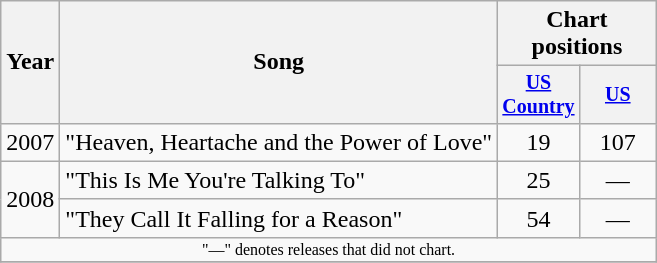<table class=wikitable style=text-align:center;>
<tr>
<th rowspan=2>Year</th>
<th rowspan=2>Song</th>
<th colspan=2>Chart positions</th>
</tr>
<tr style="font-size:smaller;">
<th width=45><a href='#'>US Country</a></th>
<th width=45><a href='#'>US</a></th>
</tr>
<tr>
<td>2007</td>
<td align=left>"Heaven, Heartache and the Power of Love"</td>
<td>19</td>
<td>107</td>
</tr>
<tr>
<td rowspan=2>2008</td>
<td align=left>"This Is Me You're Talking To"</td>
<td>25</td>
<td>—</td>
</tr>
<tr>
<td align=left>"They Call It Falling for a Reason"</td>
<td>54</td>
<td>—</td>
</tr>
<tr>
<td align="center" colspan="5" style="font-size: 8pt">"—" denotes releases that did not chart.</td>
</tr>
<tr>
</tr>
</table>
